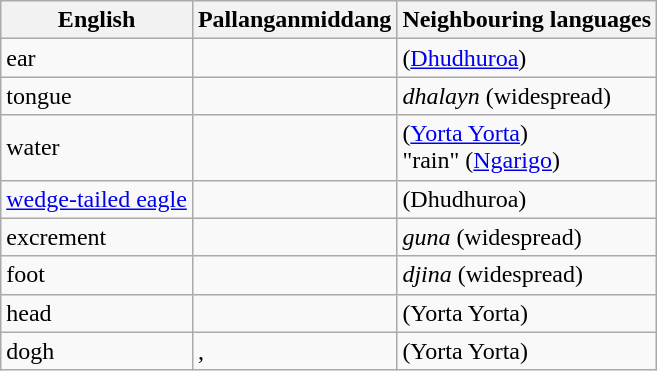<table class="wikitable">
<tr>
<th>English</th>
<th>Pallanganmiddang</th>
<th>Neighbouring languages</th>
</tr>
<tr>
<td>ear</td>
<td></td>
<td> (<a href='#'>Dhudhuroa</a>)</td>
</tr>
<tr>
<td>tongue</td>
<td></td>
<td><em>dhalayn</em> (widespread)</td>
</tr>
<tr>
<td>water</td>
<td></td>
<td> (<a href='#'>Yorta Yorta</a>)<br> "rain" (<a href='#'>Ngarigo</a>)</td>
</tr>
<tr>
<td><a href='#'>wedge-tailed eagle</a></td>
<td></td>
<td> (Dhudhuroa)</td>
</tr>
<tr>
<td>excrement</td>
<td></td>
<td><em>guna</em> (widespread)</td>
</tr>
<tr>
<td>foot</td>
<td></td>
<td><em>djina</em> (widespread)</td>
</tr>
<tr>
<td>head</td>
<td></td>
<td> (Yorta Yorta)</td>
</tr>
<tr>
<td>dogh</td>
<td>, </td>
<td> (Yorta Yorta)</td>
</tr>
</table>
